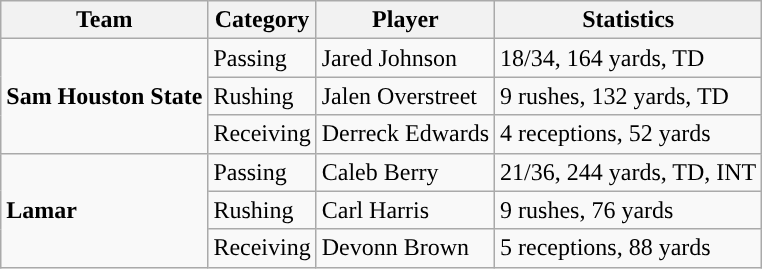<table class="wikitable" style="float: left;">
<tr>
<th>Team</th>
<th>Category</th>
<th>Player</th>
<th>Statistics</th>
</tr>
<tr>
<td rowspan=3><strong>Sam Houston State</strong></td>
<td>Passing</td>
<td>Jared Johnson</td>
<td>18/34, 164 yards, TD</td>
</tr>
<tr>
<td>Rushing</td>
<td>Jalen Overstreet</td>
<td>9 rushes, 132 yards, TD</td>
</tr>
<tr>
<td>Receiving</td>
<td>Derreck Edwards</td>
<td>4 receptions, 52 yards</td>
</tr>
<tr>
<td rowspan=3><strong>Lamar</strong></td>
<td>Passing</td>
<td>Caleb Berry</td>
<td>21/36, 244 yards, TD, INT</td>
</tr>
<tr>
<td>Rushing</td>
<td>Carl Harris</td>
<td>9 rushes, 76 yards</td>
</tr>
<tr>
<td>Receiving</td>
<td>Devonn Brown</td>
<td>5 receptions, 88 yards</td>
</tr>
</table>
